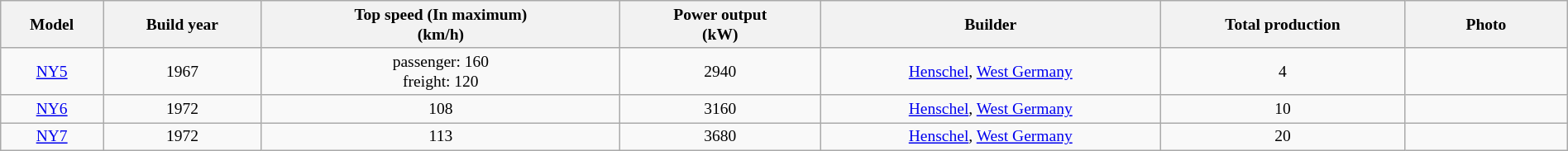<table class="wikitable + sortable"  style="width:100%; text-align: center; font-size: small;">
<tr>
<th>Model</th>
<th>Build year</th>
<th>Top speed (In maximum)<br> (km/h)</th>
<th>Power output<br> (kW)</th>
<th>Builder</th>
<th>Total production</th>
<th style="width:125px;">Photo</th>
</tr>
<tr>
<td><a href='#'>NY5</a></td>
<td>1967</td>
<td>passenger: 160<br>freight: 120</td>
<td>2940</td>
<td><a href='#'>Henschel</a>, <a href='#'>West Germany</a></td>
<td>4</td>
<td></td>
</tr>
<tr>
<td><a href='#'>NY6</a></td>
<td>1972</td>
<td>108</td>
<td>3160</td>
<td><a href='#'>Henschel</a>, <a href='#'>West Germany</a></td>
<td>10</td>
<td></td>
</tr>
<tr>
<td><a href='#'>NY7</a></td>
<td>1972</td>
<td>113</td>
<td>3680</td>
<td><a href='#'>Henschel</a>, <a href='#'>West Germany</a></td>
<td>20</td>
<td></td>
</tr>
</table>
